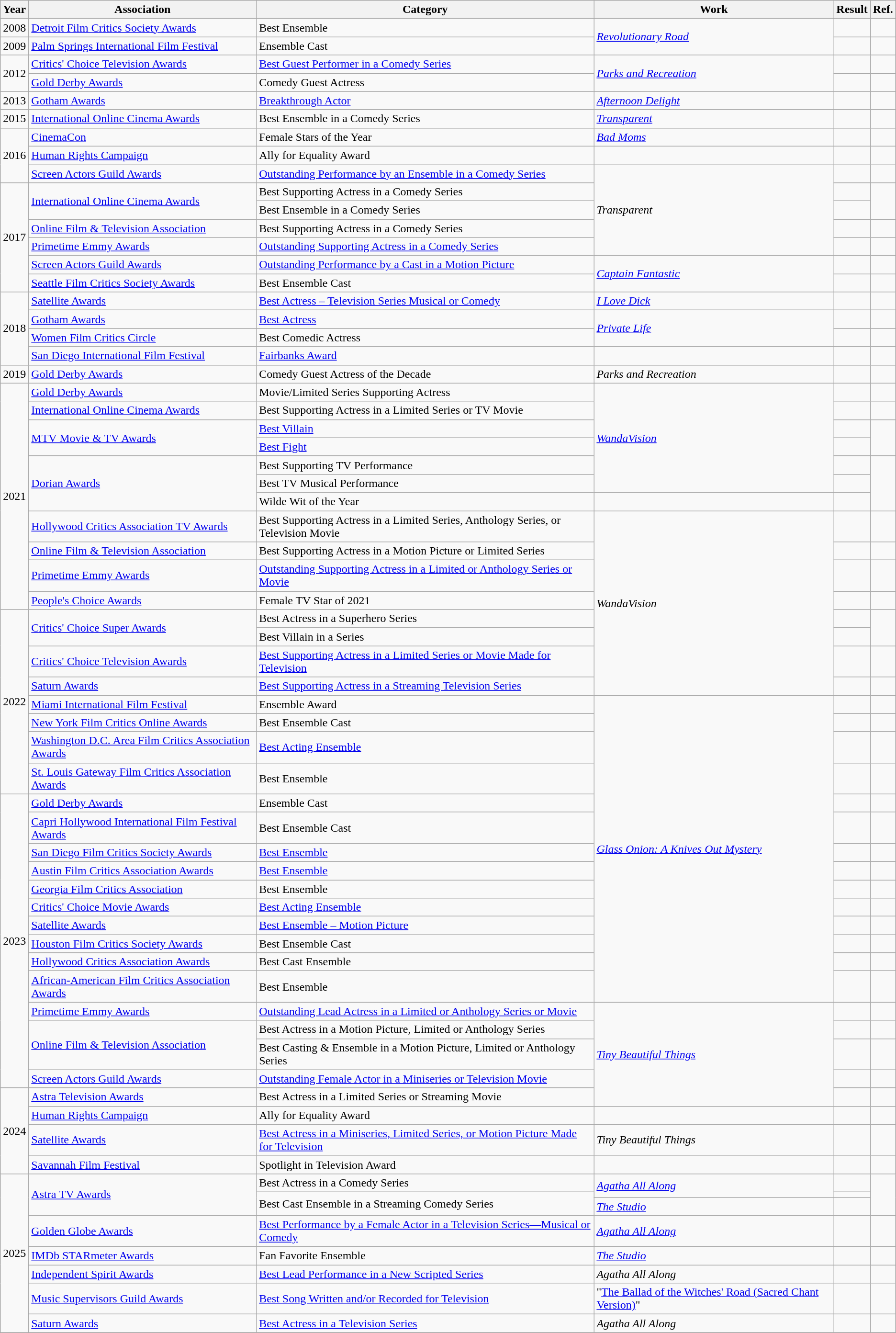<table class="wikitable sortable">
<tr>
<th scope="col">Year</th>
<th scope="col">Association</th>
<th scope="col">Category</th>
<th scope="col">Work</th>
<th scope="col">Result</th>
<th scope="col" class="unsortable">Ref.</th>
</tr>
<tr>
<td>2008</td>
<td><a href='#'>Detroit Film Critics Society Awards</a></td>
<td>Best Ensemble</td>
<td rowspan="2"><em><a href='#'>Revolutionary Road</a></em></td>
<td></td>
<td align="center"></td>
</tr>
<tr>
<td>2009</td>
<td><a href='#'>Palm Springs International Film Festival</a></td>
<td>Ensemble Cast</td>
<td></td>
<td align="center"></td>
</tr>
<tr>
<td rowspan="2">2012</td>
<td><a href='#'>Critics' Choice Television Awards</a></td>
<td><a href='#'>Best Guest Performer in a Comedy Series</a></td>
<td rowspan="2"><em><a href='#'>Parks and Recreation</a></em></td>
<td></td>
<td align="center"></td>
</tr>
<tr>
<td><a href='#'>Gold Derby Awards</a></td>
<td>Comedy Guest Actress</td>
<td></td>
<td align="center"></td>
</tr>
<tr>
<td>2013</td>
<td><a href='#'>Gotham Awards</a></td>
<td><a href='#'>Breakthrough Actor</a></td>
<td><em><a href='#'>Afternoon Delight</a></em></td>
<td></td>
<td align="center"></td>
</tr>
<tr>
<td>2015</td>
<td><a href='#'>International Online Cinema Awards</a></td>
<td>Best Ensemble in a Comedy Series</td>
<td><em><a href='#'>Transparent</a></em></td>
<td></td>
<td align="center"></td>
</tr>
<tr>
<td scope="row" rowspan="3">2016</td>
<td><a href='#'>CinemaCon</a></td>
<td>Female Stars of the Year </td>
<td><em><a href='#'>Bad Moms</a></em></td>
<td></td>
<td align="center"></td>
</tr>
<tr>
<td><a href='#'>Human Rights Campaign</a></td>
<td>Ally for Equality Award</td>
<td></td>
<td></td>
<td align="center"></td>
</tr>
<tr>
<td><a href='#'>Screen Actors Guild Awards</a></td>
<td><a href='#'>Outstanding Performance by an Ensemble in a Comedy Series</a></td>
<td scope="row" rowspan="5"><em>Transparent</em></td>
<td></td>
<td align="center"></td>
</tr>
<tr>
<td scope="row" rowspan="6">2017</td>
<td rowspan="2"><a href='#'>International Online Cinema Awards</a></td>
<td>Best Supporting Actress in a Comedy Series</td>
<td></td>
<td align="center" rowspan="2"></td>
</tr>
<tr>
<td>Best Ensemble in a Comedy Series</td>
<td></td>
</tr>
<tr>
<td><a href='#'>Online Film & Television Association</a></td>
<td>Best Supporting Actress in a Comedy Series</td>
<td></td>
<td align="center"></td>
</tr>
<tr>
<td><a href='#'>Primetime Emmy Awards</a></td>
<td><a href='#'>Outstanding Supporting Actress in a Comedy Series</a></td>
<td></td>
<td align="center"></td>
</tr>
<tr>
<td><a href='#'>Screen Actors Guild Awards</a></td>
<td><a href='#'>Outstanding Performance by a Cast in a Motion Picture</a></td>
<td rowspan="2"><em><a href='#'>Captain Fantastic</a></em></td>
<td></td>
<td align="center"></td>
</tr>
<tr>
<td><a href='#'>Seattle Film Critics Society Awards</a></td>
<td>Best Ensemble Cast</td>
<td></td>
<td align="center"></td>
</tr>
<tr>
<td rowspan="4" scope="row">2018</td>
<td><a href='#'>Satellite Awards</a></td>
<td><a href='#'>Best Actress – Television Series Musical or Comedy</a></td>
<td><em><a href='#'>I Love Dick</a></em></td>
<td></td>
<td align="center"></td>
</tr>
<tr>
<td><a href='#'>Gotham Awards</a></td>
<td><a href='#'>Best Actress</a></td>
<td scope="row" rowspan="2"><em><a href='#'>Private Life</a></em></td>
<td></td>
<td align="center"></td>
</tr>
<tr>
<td><a href='#'>Women Film Critics Circle</a></td>
<td>Best Comedic Actress</td>
<td></td>
<td align="center"></td>
</tr>
<tr>
<td><a href='#'>San Diego International Film Festival</a></td>
<td><a href='#'>Fairbanks Award</a></td>
<td></td>
<td></td>
<td align="center"></td>
</tr>
<tr>
<td>2019</td>
<td><a href='#'>Gold Derby Awards</a></td>
<td>Comedy Guest Actress of the Decade</td>
<td><em>Parks and Recreation</em></td>
<td></td>
<td align="center"></td>
</tr>
<tr>
<td rowspan="11" scope="row">2021</td>
<td><a href='#'>Gold Derby Awards</a></td>
<td>Movie/Limited Series Supporting Actress</td>
<td rowspan="6" scope="row"><em><a href='#'>WandaVision</a></em></td>
<td></td>
<td align="center"></td>
</tr>
<tr>
<td><a href='#'>International Online Cinema Awards</a></td>
<td>Best Supporting Actress in a Limited Series or TV Movie</td>
<td></td>
<td align="center"></td>
</tr>
<tr>
<td scope="row" rowspan="2"><a href='#'>MTV Movie & TV Awards</a></td>
<td><a href='#'>Best Villain</a></td>
<td></td>
<td scope="row" rowspan="2" align="center"></td>
</tr>
<tr>
<td><a href='#'>Best Fight</a> </td>
<td></td>
</tr>
<tr>
<td rowspan="3" scope="row"><a href='#'>Dorian Awards</a></td>
<td>Best Supporting TV Performance</td>
<td></td>
<td rowspan="3" scope="row" align="center"></td>
</tr>
<tr>
<td>Best TV Musical Performance</td>
<td></td>
</tr>
<tr>
<td>Wilde Wit of the Year</td>
<td></td>
<td></td>
</tr>
<tr>
<td><a href='#'>Hollywood Critics Association TV Awards</a></td>
<td>Best Supporting Actress in a Limited Series, Anthology Series, or Television Movie</td>
<td rowspan="8" scope="row"><em>WandaVision</em></td>
<td></td>
<td align="center"></td>
</tr>
<tr>
<td><a href='#'>Online Film & Television Association</a></td>
<td>Best Supporting Actress in a Motion Picture or Limited Series</td>
<td></td>
<td align="center"></td>
</tr>
<tr>
<td><a href='#'>Primetime Emmy Awards</a></td>
<td><a href='#'>Outstanding Supporting Actress in a Limited or Anthology Series or Movie</a></td>
<td></td>
<td align="center"></td>
</tr>
<tr>
<td><a href='#'>People's Choice Awards</a></td>
<td>Female TV Star of 2021</td>
<td></td>
<td align="center"></td>
</tr>
<tr>
<td rowspan="8">2022</td>
<td rowspan="2"><a href='#'>Critics' Choice Super Awards</a></td>
<td>Best Actress in a Superhero Series</td>
<td></td>
<td align="center" rowspan="2"></td>
</tr>
<tr>
<td>Best Villain in a Series</td>
<td></td>
</tr>
<tr>
<td><a href='#'>Critics' Choice Television Awards</a></td>
<td><a href='#'>Best Supporting Actress in a Limited Series or Movie Made for Television</a></td>
<td></td>
<td align="center"></td>
</tr>
<tr>
<td><a href='#'>Saturn Awards</a></td>
<td><a href='#'>Best Supporting Actress in a Streaming Television Series</a></td>
<td></td>
<td align="center"></td>
</tr>
<tr>
<td><a href='#'>Miami International Film Festival</a></td>
<td>Ensemble Award</td>
<td rowspan="14"><em><a href='#'>Glass Onion: A Knives Out Mystery</a></em></td>
<td></td>
<td style="text-align: center;"></td>
</tr>
<tr>
<td><a href='#'>New York Film Critics Online Awards</a></td>
<td>Best Ensemble Cast</td>
<td></td>
<td align="center"></td>
</tr>
<tr>
<td><a href='#'>Washington D.C. Area Film Critics Association Awards</a></td>
<td><a href='#'>Best Acting Ensemble</a></td>
<td></td>
<td align="center"></td>
</tr>
<tr>
<td><a href='#'>St. Louis Gateway Film Critics Association Awards</a></td>
<td>Best Ensemble</td>
<td></td>
<td style="text-align: center;"></td>
</tr>
<tr>
<td rowspan="14">2023</td>
<td><a href='#'>Gold Derby Awards</a></td>
<td>Ensemble Cast</td>
<td></td>
<td align="center"></td>
</tr>
<tr>
<td><a href='#'>Capri Hollywood International Film Festival Awards</a></td>
<td>Best Ensemble Cast</td>
<td></td>
<td style="text-align: center;"></td>
</tr>
<tr>
<td><a href='#'>San Diego Film Critics Society Awards</a></td>
<td><a href='#'>Best Ensemble</a></td>
<td></td>
<td style="text-align: center;"></td>
</tr>
<tr>
<td><a href='#'>Austin Film Critics Association Awards</a></td>
<td><a href='#'>Best Ensemble</a></td>
<td></td>
<td style="text-align: center;"></td>
</tr>
<tr>
<td><a href='#'>Georgia Film Critics Association</a></td>
<td>Best Ensemble</td>
<td></td>
<td style="text-align: center;"></td>
</tr>
<tr>
<td><a href='#'>Critics' Choice Movie Awards</a></td>
<td><a href='#'>Best Acting Ensemble</a></td>
<td></td>
<td style="text-align:center;"></td>
</tr>
<tr>
<td><a href='#'>Satellite Awards</a></td>
<td><a href='#'>Best Ensemble – Motion Picture</a></td>
<td></td>
<td style="text-align: center;"></td>
</tr>
<tr>
<td><a href='#'>Houston Film Critics Society Awards</a></td>
<td>Best Ensemble Cast</td>
<td></td>
<td style="text-align:center;"></td>
</tr>
<tr>
<td><a href='#'>Hollywood Critics Association Awards</a></td>
<td>Best Cast Ensemble</td>
<td></td>
<td style="text-align: center;"></td>
</tr>
<tr>
<td><a href='#'>African-American Film Critics Association Awards</a></td>
<td>Best Ensemble</td>
<td></td>
<td style="text-align:center;"></td>
</tr>
<tr>
<td><a href='#'>Primetime Emmy Awards</a></td>
<td><a href='#'>Outstanding Lead Actress in a Limited or Anthology Series or Movie</a></td>
<td rowspan="5"><em><a href='#'>Tiny Beautiful Things</a></em></td>
<td></td>
<td align="center"></td>
</tr>
<tr>
<td rowspan="2"><a href='#'>Online Film & Television Association</a></td>
<td>Best Actress in a Motion Picture, Limited or Anthology Series</td>
<td></td>
<td align="center"></td>
</tr>
<tr>
<td>Best Casting & Ensemble in a Motion Picture, Limited or Anthology Series</td>
<td></td>
<td align="center"></td>
</tr>
<tr>
<td><a href='#'>Screen Actors Guild Awards</a></td>
<td><a href='#'>Outstanding Female Actor in a Miniseries or Television Movie</a></td>
<td></td>
<td align="center"></td>
</tr>
<tr>
<td rowspan=4>2024</td>
<td><a href='#'>Astra Television Awards</a></td>
<td>Best Actress in a Limited Series or Streaming Movie</td>
<td></td>
<td align="center"></td>
</tr>
<tr>
<td><a href='#'>Human Rights Campaign</a></td>
<td>Ally for Equality Award</td>
<td></td>
<td></td>
<td align="center"></td>
</tr>
<tr>
<td><a href='#'>Satellite Awards</a></td>
<td><a href='#'>Best Actress in a Miniseries, Limited Series, or Motion Picture Made for Television</a></td>
<td><em>Tiny Beautiful Things</em></td>
<td></td>
<td align="center"></td>
</tr>
<tr>
<td><a href='#'>Savannah Film Festival</a></td>
<td>Spotlight in Television Award</td>
<td></td>
<td></td>
<td align="center"></td>
</tr>
<tr>
<td rowspan=8>2025</td>
<td rowspan="3"><a href='#'>Astra TV Awards</a></td>
<td>Best Actress in a Comedy Series</td>
<td rowspan="2"><em><a href='#'>Agatha All Along</a></em></td>
<td></td>
<td style="text-align: center;" rowspan="3"></td>
</tr>
<tr>
<td rowspan="2">Best Cast Ensemble in a Streaming Comedy Series</td>
<td></td>
</tr>
<tr>
<td><em><a href='#'>The Studio</a></em></td>
<td></td>
</tr>
<tr>
<td><a href='#'>Golden Globe Awards</a></td>
<td><a href='#'>Best Performance by a Female Actor in a Television Series—Musical or Comedy</a></td>
<td><em><a href='#'>Agatha All Along</a></em></td>
<td></td>
<td style="text-align: center;"></td>
</tr>
<tr>
<td><a href='#'>IMDb STARmeter Awards</a></td>
<td>Fan Favorite Ensemble</td>
<td><em><a href='#'>The Studio</a></em></td>
<td></td>
<td style="text-align: center;"></td>
</tr>
<tr>
<td><a href='#'>Independent Spirit Awards</a></td>
<td><a href='#'>Best Lead Performance in a New Scripted Series</a></td>
<td><em>Agatha All Along</em></td>
<td></td>
<td style="text-align: center;"></td>
</tr>
<tr>
<td><a href='#'>Music Supervisors Guild Awards</a></td>
<td><a href='#'>Best Song Written and/or Recorded for Television</a> </td>
<td>"<a href='#'>The Ballad of the Witches' Road (Sacred Chant Version)</a>"</td>
<td></td>
<td style="text-align: center;"></td>
</tr>
<tr>
<td><a href='#'>Saturn Awards</a></td>
<td><a href='#'>Best Actress in a Television Series</a></td>
<td><em>Agatha All Along</em></td>
<td></td>
<td style="text-align: center;"></td>
</tr>
<tr>
</tr>
</table>
